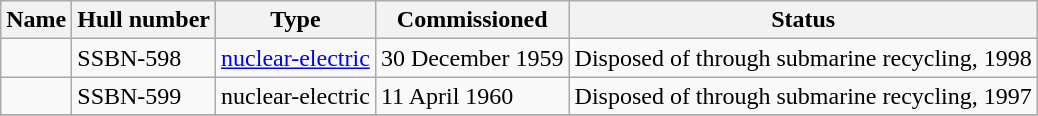<table class="wikitable">
<tr>
<th>Name</th>
<th>Hull number</th>
<th>Type</th>
<th>Commissioned</th>
<th>Status</th>
</tr>
<tr>
<td></td>
<td>SSBN-598</td>
<td><a href='#'>nuclear-electric</a></td>
<td>30 December 1959</td>
<td>Disposed of through submarine recycling, 1998</td>
</tr>
<tr>
<td></td>
<td>SSBN-599</td>
<td>nuclear-electric</td>
<td>11 April 1960</td>
<td>Disposed of through submarine recycling, 1997</td>
</tr>
<tr>
</tr>
</table>
